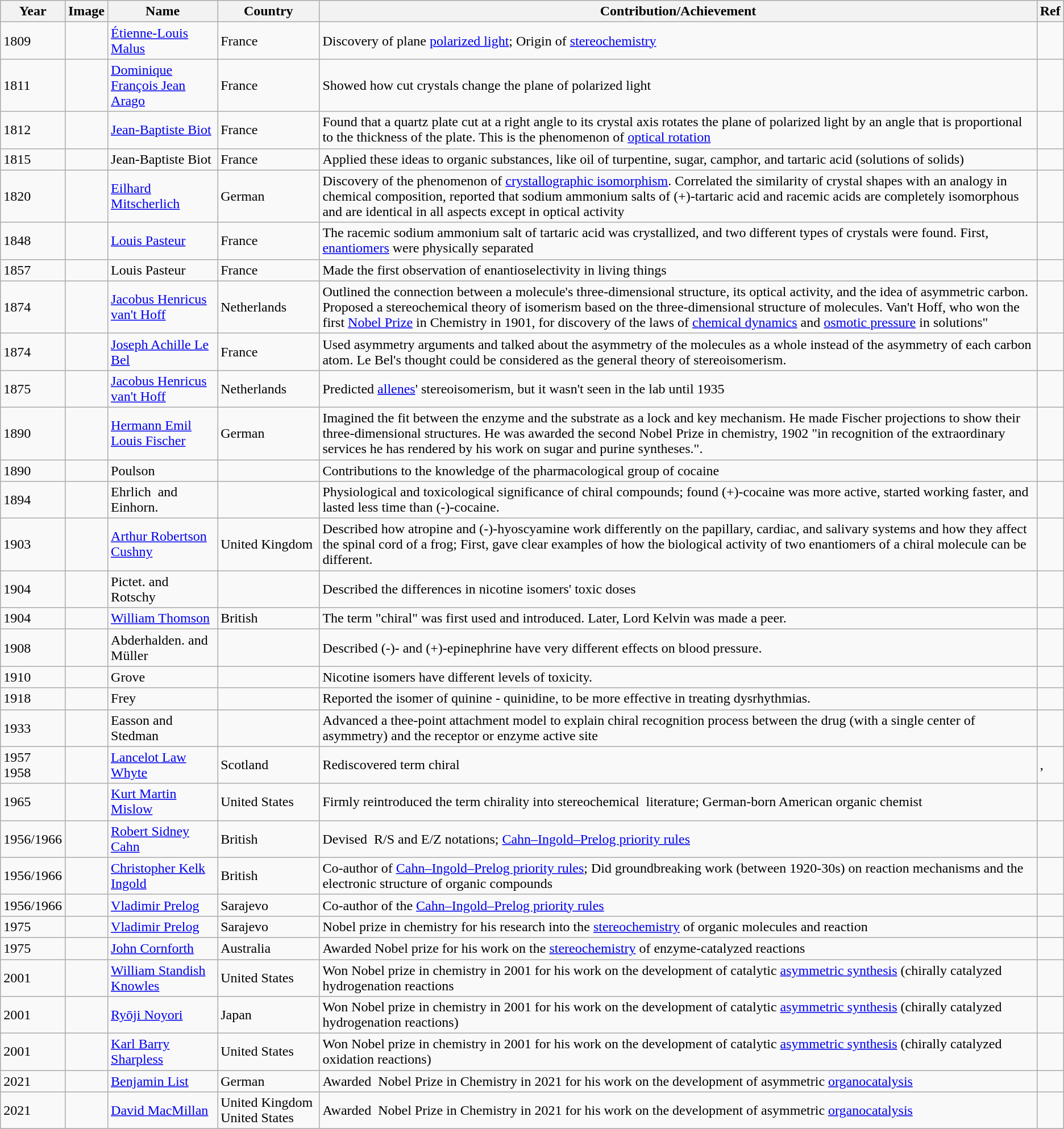<table class="wikitable mw-collapsible">
<tr>
<th>Year</th>
<th>Image</th>
<th>Name</th>
<th>Country</th>
<th>Contribution/Achievement</th>
<th>Ref</th>
</tr>
<tr>
<td>1809</td>
<td></td>
<td><a href='#'>Étienne-Louis Malus</a></td>
<td>France</td>
<td>Discovery of plane <a href='#'>polarized light</a>;  Origin of <a href='#'>stereochemistry</a></td>
<td></td>
</tr>
<tr>
<td>1811</td>
<td></td>
<td><a href='#'>Dominique François Jean Arago</a></td>
<td>France</td>
<td>Showed how cut crystals change the  plane of polarized light</td>
<td></td>
</tr>
<tr>
<td>1812</td>
<td></td>
<td><a href='#'>Jean-Baptiste Biot</a></td>
<td>France</td>
<td>Found that a quartz plate cut at a  right angle to its crystal axis rotates the plane of polarized light by an  angle that is proportional to the thickness of the plate. This is the  phenomenon of <a href='#'>optical rotation</a></td>
<td></td>
</tr>
<tr>
<td>1815</td>
<td></td>
<td>Jean-Baptiste Biot</td>
<td>France</td>
<td>Applied these ideas to organic  substances, like oil of  turpentine, sugar, camphor, and  tartaric acid (solutions of solids)</td>
<td></td>
</tr>
<tr>
<td>1820</td>
<td></td>
<td><a href='#'>Eilhard Mitscherlich</a></td>
<td>German</td>
<td>Discovery of the phenomenon of <a href='#'>crystallographic isomorphism</a>. Correlated the similarity of crystal shapes with an analogy in chemical composition, reported that sodium ammonium salts of (+)-tartaric acid and racemic acids are completely isomorphous and are identical  in all aspects except in optical activity</td>
<td></td>
</tr>
<tr>
<td>1848</td>
<td></td>
<td><a href='#'>Louis Pasteur</a></td>
<td>France</td>
<td>The racemic sodium ammonium salt of  tartaric acid was crystallized, and two different types of crystals were  found. First, <a href='#'>enantiomers</a> were physically separated</td>
<td></td>
</tr>
<tr>
<td>1857</td>
<td></td>
<td>Louis Pasteur</td>
<td>France</td>
<td>Made the first observation of  enantioselectivity in living things</td>
<td></td>
</tr>
<tr>
<td>1874</td>
<td></td>
<td><a href='#'>Jacobus Henricus van't Hoff</a></td>
<td>Netherlands</td>
<td>Outlined the connection between a  molecule's three-dimensional structure, its optical activity, and the idea of  asymmetric carbon. Proposed a stereochemical theory of isomerism based on the  three-dimensional structure of molecules. Van't Hoff, who won the first <a href='#'>Nobel Prize</a> in Chemistry in 1901, for discovery of the laws of <a href='#'>chemical dynamics</a> and <a href='#'>osmotic pressure</a> in solutions"</td>
<td></td>
</tr>
<tr>
<td>1874</td>
<td></td>
<td><a href='#'>Joseph Achille Le Bel</a></td>
<td>France</td>
<td>Used asymmetry arguments and talked about the asymmetry of the molecules as a whole instead of the asymmetry of each carbon atom. Le Bel's thought could be considered as the general theory of stereoisomerism.</td>
<td></td>
</tr>
<tr>
<td>1875</td>
<td></td>
<td><a href='#'>Jacobus Henricus van't Hoff</a></td>
<td>Netherlands</td>
<td>Predicted <a href='#'>allenes</a>' stereoisomerism, but it wasn't seen in the lab until 1935</td>
<td></td>
</tr>
<tr>
<td>1890</td>
<td></td>
<td><a href='#'>Hermann Emil Louis Fischer</a></td>
<td>German</td>
<td>Imagined the fit between the enzyme and the substrate as a lock and key mechanism. He made Fischer projections to  show their three-dimensional structures. He was awarded the second Nobel Prize  in chemistry, 1902 "in recognition of the extraordinary services he has rendered by his work on sugar and purine syntheses.".</td>
<td></td>
</tr>
<tr>
<td>1890</td>
<td></td>
<td>Poulson</td>
<td></td>
<td>Contributions to the knowledge of the pharmacological group of cocaine</td>
<td></td>
</tr>
<tr>
<td>1894</td>
<td></td>
<td>Ehrlich  and Einhorn.</td>
<td></td>
<td>Physiological and toxicological  significance of chiral compounds; found (+)-cocaine was more active, started  working faster, and lasted less time than (-)-cocaine.</td>
<td></td>
</tr>
<tr>
<td>1903</td>
<td></td>
<td><a href='#'>Arthur Robertson Cushny</a></td>
<td>United  Kingdom</td>
<td>Described how atropine and  (-)-hyoscyamine work differently on the papillary, cardiac, and salivary  systems and how they affect the spinal cord of a frog; First, gave clear  examples of how the biological activity of two enantiomers of a chiral  molecule can be different.</td>
<td></td>
</tr>
<tr>
<td>1904</td>
<td></td>
<td>Pictet. and Rotschy</td>
<td></td>
<td>Described the differences in nicotine isomers' toxic doses</td>
<td></td>
</tr>
<tr>
<td>1904</td>
<td></td>
<td><a href='#'>William Thomson</a></td>
<td>British</td>
<td>The term "chiral" was first  used and introduced. Later, Lord Kelvin was made a peer.</td>
<td></td>
</tr>
<tr>
<td>1908</td>
<td></td>
<td>Abderhalden. and Müller</td>
<td></td>
<td>Described (-)- and (+)-epinephrine  have very different effects on blood pressure.</td>
<td></td>
</tr>
<tr>
<td>1910</td>
<td></td>
<td>Grove</td>
<td></td>
<td>Nicotine isomers have different levels  of toxicity.</td>
<td></td>
</tr>
<tr>
<td>1918</td>
<td></td>
<td>Frey</td>
<td></td>
<td>Reported the isomer of quinine - quinidine, to  be more effective in treating dysrhythmias.</td>
<td></td>
</tr>
<tr>
<td>1933</td>
<td></td>
<td>Easson and Stedman</td>
<td></td>
<td>Advanced a thee-point attachment model to explain chiral recognition process between the drug (with a single center of asymmetry) and the receptor or enzyme active site</td>
<td></td>
</tr>
<tr>
<td>1957<br>1958</td>
<td></td>
<td><a href='#'>Lancelot Law Whyte</a></td>
<td>Scotland</td>
<td>Rediscovered term chiral</td>
<td>,</td>
</tr>
<tr>
<td>1965</td>
<td></td>
<td><a href='#'>Kurt Martin Mislow</a></td>
<td>United States</td>
<td>Firmly  reintroduced the term chirality into stereochemical  literature; German-born  American organic chemist</td>
<td></td>
</tr>
<tr>
<td>1956/1966</td>
<td></td>
<td><a href='#'>Robert Sidney Cahn</a></td>
<td>British</td>
<td>Devised  R/S and E/Z notations; <a href='#'>Cahn–Ingold–Prelog priority rules</a></td>
<td></td>
</tr>
<tr>
<td>1956/1966</td>
<td></td>
<td><a href='#'>Christopher Kelk Ingold</a></td>
<td>British</td>
<td>Co-author of <a href='#'>Cahn–Ingold–Prelog priority rules</a>; Did groundbreaking work (between 1920-30s) on reaction mechanisms and the electronic structure of organic  compounds</td>
<td></td>
</tr>
<tr>
<td>1956/1966</td>
<td></td>
<td><a href='#'>Vladimir Prelog</a></td>
<td>Sarajevo</td>
<td>Co-author of the <a href='#'>Cahn–Ingold–Prelog priority rules</a></td>
<td></td>
</tr>
<tr>
<td>1975</td>
<td></td>
<td><a href='#'>Vladimir Prelog</a></td>
<td>Sarajevo</td>
<td>Nobel prize in chemistry  for his research into the <a href='#'>stereochemistry</a> of organic molecules and reaction</td>
<td></td>
</tr>
<tr>
<td>1975</td>
<td></td>
<td><a href='#'>John Cornforth</a></td>
<td>Australia</td>
<td>Awarded Nobel prize for his work on the <a href='#'>stereochemistry</a> of enzyme-catalyzed reactions</td>
<td></td>
</tr>
<tr>
<td>2001</td>
<td></td>
<td><a href='#'>William Standish Knowles</a></td>
<td>United States</td>
<td>Won Nobel prize in  chemistry in 2001 for his work on the development of catalytic <a href='#'>asymmetric synthesis</a> (chirally catalyzed hydrogenation reactions</td>
<td></td>
</tr>
<tr>
<td>2001</td>
<td></td>
<td><a href='#'>Ryōji Noyori</a></td>
<td>Japan</td>
<td>Won Nobel prize in  chemistry in 2001 for his work on the development of catalytic <a href='#'>asymmetric synthesis</a> (chirally catalyzed hydrogenation reactions)</td>
<td></td>
</tr>
<tr>
<td>2001</td>
<td></td>
<td><a href='#'>Karl Barry Sharpless</a></td>
<td>United States</td>
<td>Won Nobel prize in  chemistry in 2001 for his work on the development of catalytic <a href='#'>asymmetric synthesis</a> (chirally catalyzed oxidation reactions)</td>
<td></td>
</tr>
<tr>
<td>2021</td>
<td></td>
<td><a href='#'>Benjamin List</a></td>
<td>German</td>
<td>Awarded  Nobel Prize in Chemistry in 2021 for his work on the development of asymmetric <a href='#'>organocatalysis</a></td>
<td></td>
</tr>
<tr>
<td>2021</td>
<td></td>
<td><a href='#'>David MacMillan</a></td>
<td>United Kingdom  United States</td>
<td>Awarded  Nobel Prize in Chemistry in 2021 for his work on the development of asymmetric <a href='#'>organocatalysis</a></td>
<td></td>
</tr>
</table>
